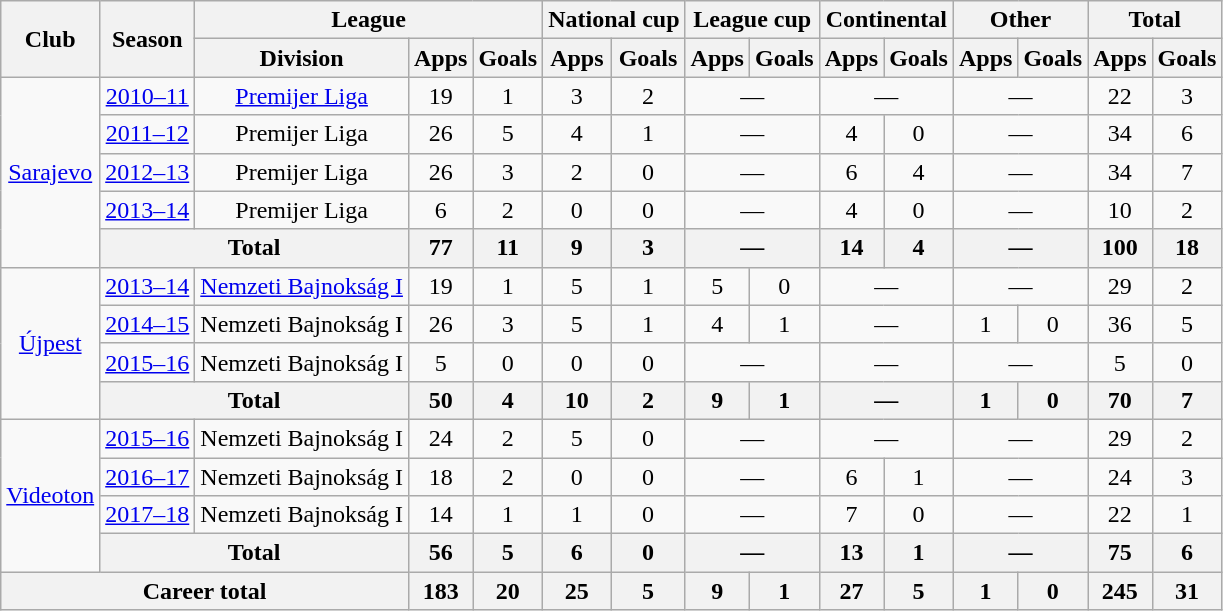<table class="wikitable" style="text-align: center;">
<tr>
<th rowspan=2>Club</th>
<th rowspan=2>Season</th>
<th colspan=3>League</th>
<th colspan=2>National cup</th>
<th colspan=2>League cup</th>
<th colspan=2>Continental</th>
<th colspan=2>Other</th>
<th colspan=2>Total</th>
</tr>
<tr>
<th>Division</th>
<th>Apps</th>
<th>Goals</th>
<th>Apps</th>
<th>Goals</th>
<th>Apps</th>
<th>Goals</th>
<th>Apps</th>
<th>Goals</th>
<th>Apps</th>
<th>Goals</th>
<th>Apps</th>
<th>Goals</th>
</tr>
<tr>
<td rowspan=5><a href='#'>Sarajevo</a></td>
<td><a href='#'>2010–11</a></td>
<td><a href='#'>Premijer Liga</a></td>
<td>19</td>
<td>1</td>
<td>3</td>
<td>2</td>
<td colspan=2>—</td>
<td colspan=2>—</td>
<td colspan=2>—</td>
<td>22</td>
<td>3</td>
</tr>
<tr>
<td><a href='#'>2011–12</a></td>
<td>Premijer Liga</td>
<td>26</td>
<td>5</td>
<td>4</td>
<td>1</td>
<td colspan=2>—</td>
<td>4</td>
<td>0</td>
<td colspan=2>—</td>
<td>34</td>
<td>6</td>
</tr>
<tr>
<td><a href='#'>2012–13</a></td>
<td>Premijer Liga</td>
<td>26</td>
<td>3</td>
<td>2</td>
<td>0</td>
<td colspan=2>—</td>
<td>6</td>
<td>4</td>
<td colspan=2>—</td>
<td>34</td>
<td>7</td>
</tr>
<tr>
<td><a href='#'>2013–14</a></td>
<td>Premijer Liga</td>
<td>6</td>
<td>2</td>
<td>0</td>
<td>0</td>
<td colspan=2>—</td>
<td>4</td>
<td>0</td>
<td colspan=2>—</td>
<td>10</td>
<td>2</td>
</tr>
<tr>
<th colspan=2>Total</th>
<th>77</th>
<th>11</th>
<th>9</th>
<th>3</th>
<th colspan=2>—</th>
<th>14</th>
<th>4</th>
<th colspan=2>—</th>
<th>100</th>
<th>18</th>
</tr>
<tr>
<td rowspan=4><a href='#'>Újpest</a></td>
<td><a href='#'>2013–14</a></td>
<td><a href='#'>Nemzeti Bajnokság I</a></td>
<td>19</td>
<td>1</td>
<td>5</td>
<td>1</td>
<td>5</td>
<td>0</td>
<td colspan=2>—</td>
<td colspan=2>—</td>
<td>29</td>
<td>2</td>
</tr>
<tr>
<td><a href='#'>2014–15</a></td>
<td>Nemzeti Bajnokság I</td>
<td>26</td>
<td>3</td>
<td>5</td>
<td>1</td>
<td>4</td>
<td>1</td>
<td colspan=2>—</td>
<td>1</td>
<td>0</td>
<td>36</td>
<td>5</td>
</tr>
<tr>
<td><a href='#'>2015–16</a></td>
<td>Nemzeti Bajnokság I</td>
<td>5</td>
<td>0</td>
<td>0</td>
<td>0</td>
<td colspan=2>—</td>
<td colspan=2>—</td>
<td colspan=2>—</td>
<td>5</td>
<td>0</td>
</tr>
<tr>
<th colspan=2>Total</th>
<th>50</th>
<th>4</th>
<th>10</th>
<th>2</th>
<th>9</th>
<th>1</th>
<th colspan=2>—</th>
<th>1</th>
<th>0</th>
<th>70</th>
<th>7</th>
</tr>
<tr>
<td rowspan=4><a href='#'>Videoton</a></td>
<td><a href='#'>2015–16</a></td>
<td>Nemzeti Bajnokság I</td>
<td>24</td>
<td>2</td>
<td>5</td>
<td>0</td>
<td colspan=2>—</td>
<td colspan=2>—</td>
<td colspan=2>—</td>
<td>29</td>
<td>2</td>
</tr>
<tr>
<td><a href='#'>2016–17</a></td>
<td>Nemzeti Bajnokság I</td>
<td>18</td>
<td>2</td>
<td>0</td>
<td>0</td>
<td colspan=2>—</td>
<td>6</td>
<td>1</td>
<td colspan=2>—</td>
<td>24</td>
<td>3</td>
</tr>
<tr>
<td><a href='#'>2017–18</a></td>
<td>Nemzeti Bajnokság I</td>
<td>14</td>
<td>1</td>
<td>1</td>
<td>0</td>
<td colspan=2>—</td>
<td>7</td>
<td>0</td>
<td colspan=2>—</td>
<td>22</td>
<td>1</td>
</tr>
<tr>
<th colspan=2>Total</th>
<th>56</th>
<th>5</th>
<th>6</th>
<th>0</th>
<th colspan=2>—</th>
<th>13</th>
<th>1</th>
<th colspan=2>—</th>
<th>75</th>
<th>6</th>
</tr>
<tr>
<th colspan=3>Career total</th>
<th>183</th>
<th>20</th>
<th>25</th>
<th>5</th>
<th>9</th>
<th>1</th>
<th>27</th>
<th>5</th>
<th>1</th>
<th>0</th>
<th>245</th>
<th>31</th>
</tr>
</table>
